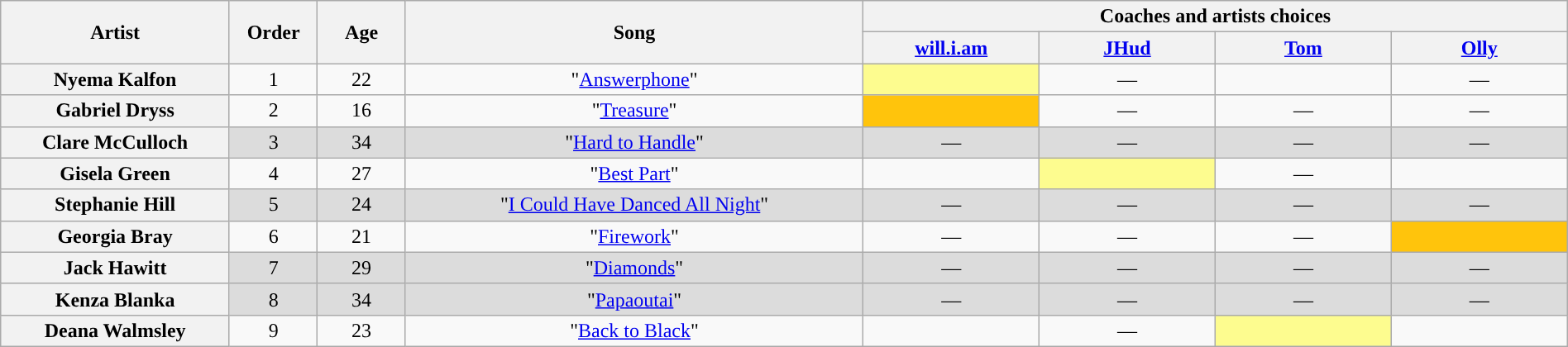<table class="wikitable" style="text-align:center; width:100%;">
<tr>
<th rowspan="2" scope="col" style="width:13%;">Artist</th>
<th rowspan="2" scope="col" style="width:05%;">Order</th>
<th rowspan="2" scope="col" style="width:05%;">Age</th>
<th rowspan="2" scope="col" style="width:26%;">Song</th>
<th colspan="4" style="width:40%;">Coaches and artists choices</th>
</tr>
<tr>
<th style="width:10%;"><a href='#'>will.i.am</a></th>
<th style="width:10%;"><a href='#'>JHud</a></th>
<th style="width:10%;"><a href='#'>Tom</a></th>
<th style="width:10%;"><a href='#'>Olly</a></th>
</tr>
<tr>
<th scope="row">Nyema Kalfon</th>
<td>1</td>
<td>22</td>
<td>"<a href='#'>Answerphone</a>"</td>
<td style="background:#fdfc8f;"><strong></strong></td>
<td>—</td>
<td><strong></strong></td>
<td>—</td>
</tr>
<tr>
<th>Gabriel Dryss</th>
<td>2</td>
<td>16</td>
<td>"<a href='#'>Treasure</a>"</td>
<td style="background:#FFC40C;text-align:center;"><strong></strong></td>
<td>—</td>
<td>—</td>
<td>—</td>
</tr>
<tr style="background:#DCDCDC;">
<th>Clare McCulloch</th>
<td>3</td>
<td>34</td>
<td>"<a href='#'>Hard to Handle</a>"</td>
<td>—</td>
<td>—</td>
<td>—</td>
<td>—</td>
</tr>
<tr>
<th>Gisela Green</th>
<td>4</td>
<td>27</td>
<td>"<a href='#'>Best Part</a>"</td>
<td><strong></strong></td>
<td style="background:#fdfc8f;"><strong></strong></td>
<td>—</td>
<td><strong></strong></td>
</tr>
<tr style="background:#DCDCDC;">
<th>Stephanie Hill</th>
<td>5</td>
<td>24</td>
<td>"<a href='#'>I Could Have Danced All Night</a>"</td>
<td>—</td>
<td>—</td>
<td>—</td>
<td>—</td>
</tr>
<tr>
<th>Georgia Bray</th>
<td>6</td>
<td>21</td>
<td>"<a href='#'>Firework</a>"</td>
<td>—</td>
<td>—</td>
<td>—</td>
<td style="background:#FFC40C;text-align:center;"><strong></strong></td>
</tr>
<tr style="background:#DCDCDC;">
<th>Jack Hawitt</th>
<td>7</td>
<td>29</td>
<td>"<a href='#'>Diamonds</a>"</td>
<td>—</td>
<td>—</td>
<td>—</td>
<td>—</td>
</tr>
<tr style="background:#DCDCDC;">
<th>Kenza Blanka</th>
<td>8</td>
<td>34</td>
<td>"<a href='#'>Papaoutai</a>"</td>
<td>—</td>
<td>—</td>
<td>—</td>
<td>—</td>
</tr>
<tr>
<th>Deana Walmsley</th>
<td>9</td>
<td>23</td>
<td>"<a href='#'>Back to Black</a>"</td>
<td><strong></strong></td>
<td>—</td>
<td style="background:#fdfc8f;"><strong></strong></td>
<td><strong></strong></td>
</tr>
</table>
